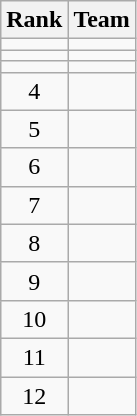<table class=wikitable style="text-align:center;">
<tr>
<th>Rank</th>
<th>Team</th>
</tr>
<tr>
<td></td>
<td align=left></td>
</tr>
<tr>
<td></td>
<td align=left></td>
</tr>
<tr>
<td></td>
<td align=left></td>
</tr>
<tr>
<td>4</td>
<td align=left></td>
</tr>
<tr>
<td>5</td>
<td align=left></td>
</tr>
<tr>
<td>6</td>
<td align=left></td>
</tr>
<tr>
<td>7</td>
<td align=left></td>
</tr>
<tr>
<td>8</td>
<td align=left></td>
</tr>
<tr>
<td>9</td>
<td align=left></td>
</tr>
<tr>
<td>10</td>
<td align=left></td>
</tr>
<tr>
<td>11</td>
<td align=left></td>
</tr>
<tr>
<td>12</td>
<td align=left></td>
</tr>
</table>
